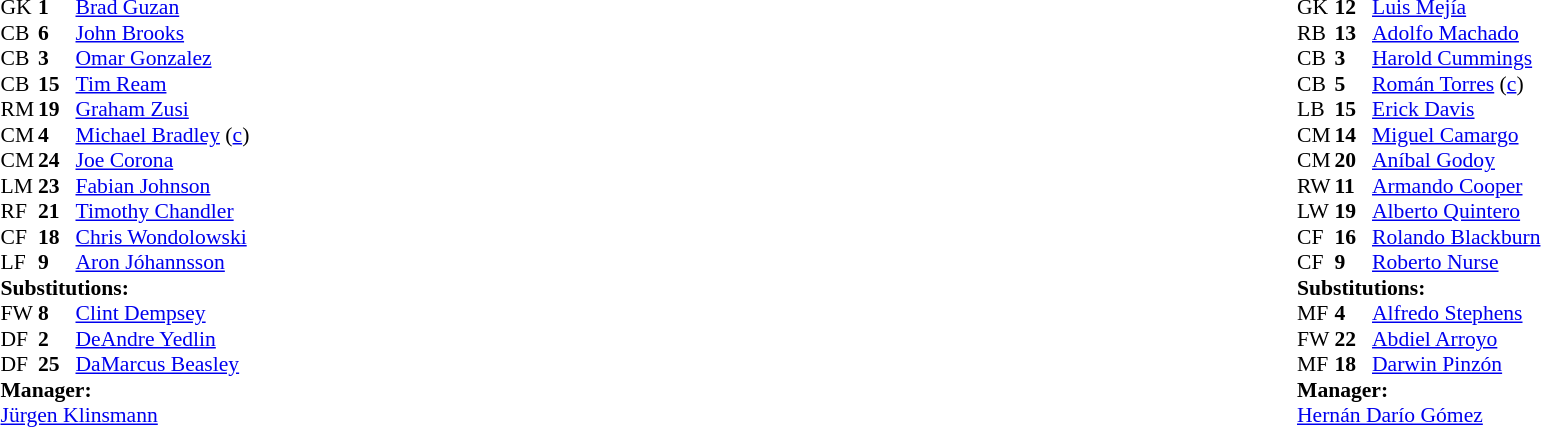<table width="100%">
<tr>
<td valign="top" width="50%"><br><table style="font-size: 90%" cellspacing="0" cellpadding="0">
<tr>
<th width="25"></th>
<th width="25"></th>
</tr>
<tr>
<td>GK</td>
<td><strong>1</strong></td>
<td><a href='#'>Brad Guzan</a></td>
</tr>
<tr>
<td>CB</td>
<td><strong>6</strong></td>
<td><a href='#'>John Brooks</a></td>
</tr>
<tr>
<td>CB</td>
<td><strong>3</strong></td>
<td><a href='#'>Omar Gonzalez</a></td>
<td></td>
<td></td>
</tr>
<tr>
<td>CB</td>
<td><strong>15</strong></td>
<td><a href='#'>Tim Ream</a></td>
</tr>
<tr>
<td>RM</td>
<td><strong>19</strong></td>
<td><a href='#'>Graham Zusi</a></td>
<td></td>
<td></td>
</tr>
<tr>
<td>CM</td>
<td><strong>4</strong></td>
<td><a href='#'>Michael Bradley</a> (<a href='#'>c</a>)</td>
</tr>
<tr>
<td>CM</td>
<td><strong>24</strong></td>
<td><a href='#'>Joe Corona</a></td>
</tr>
<tr>
<td>LM</td>
<td><strong>23</strong></td>
<td><a href='#'>Fabian Johnson</a></td>
<td></td>
</tr>
<tr>
<td>RF</td>
<td><strong>21</strong></td>
<td><a href='#'>Timothy Chandler</a></td>
<td></td>
</tr>
<tr>
<td>CF</td>
<td><strong>18</strong></td>
<td><a href='#'>Chris Wondolowski</a></td>
<td></td>
<td></td>
</tr>
<tr>
<td>LF</td>
<td><strong>9</strong></td>
<td><a href='#'>Aron Jóhannsson</a></td>
</tr>
<tr>
<td colspan=3><strong>Substitutions:</strong></td>
</tr>
<tr>
<td>FW</td>
<td><strong>8</strong></td>
<td><a href='#'>Clint Dempsey</a></td>
<td></td>
<td></td>
</tr>
<tr>
<td>DF</td>
<td><strong>2</strong></td>
<td><a href='#'>DeAndre Yedlin</a></td>
<td></td>
<td></td>
</tr>
<tr>
<td>DF</td>
<td><strong>25</strong></td>
<td><a href='#'>DaMarcus Beasley</a></td>
<td></td>
<td></td>
</tr>
<tr>
<td colspan=3><strong>Manager:</strong></td>
</tr>
<tr>
<td colspan=3> <a href='#'>Jürgen Klinsmann</a></td>
</tr>
</table>
</td>
<td valign="top"></td>
<td valign="top" width="50%"><br><table style="font-size: 90%" cellspacing="0" cellpadding="0" align="center">
<tr>
<th width=25></th>
<th width=25></th>
</tr>
<tr>
<td>GK</td>
<td><strong>12</strong></td>
<td><a href='#'>Luis Mejía</a></td>
</tr>
<tr>
<td>RB</td>
<td><strong>13</strong></td>
<td><a href='#'>Adolfo Machado</a></td>
</tr>
<tr>
<td>CB</td>
<td><strong>3</strong></td>
<td><a href='#'>Harold Cummings</a></td>
</tr>
<tr>
<td>CB</td>
<td><strong>5</strong></td>
<td><a href='#'>Román Torres</a> (<a href='#'>c</a>)</td>
<td></td>
</tr>
<tr>
<td>LB</td>
<td><strong>15</strong></td>
<td><a href='#'>Erick Davis</a></td>
</tr>
<tr>
<td>CM</td>
<td><strong>14</strong></td>
<td><a href='#'>Miguel Camargo</a></td>
<td></td>
<td></td>
</tr>
<tr>
<td>CM</td>
<td><strong>20</strong></td>
<td><a href='#'>Aníbal Godoy</a></td>
<td></td>
</tr>
<tr>
<td>RW</td>
<td><strong>11</strong></td>
<td><a href='#'>Armando Cooper</a></td>
<td></td>
</tr>
<tr>
<td>LW</td>
<td><strong>19</strong></td>
<td><a href='#'>Alberto Quintero</a></td>
</tr>
<tr>
<td>CF</td>
<td><strong>16</strong></td>
<td><a href='#'>Rolando Blackburn</a></td>
<td></td>
<td></td>
</tr>
<tr>
<td>CF</td>
<td><strong>9</strong></td>
<td><a href='#'>Roberto Nurse</a></td>
</tr>
<tr>
<td colspan=3><strong>Substitutions:</strong></td>
</tr>
<tr>
<td>MF</td>
<td><strong>4</strong></td>
<td><a href='#'>Alfredo Stephens</a></td>
<td></td>
<td></td>
<td></td>
</tr>
<tr>
<td>FW</td>
<td><strong>22</strong></td>
<td><a href='#'>Abdiel Arroyo</a></td>
<td></td>
<td></td>
</tr>
<tr>
<td>MF</td>
<td><strong>18</strong></td>
<td><a href='#'>Darwin Pinzón</a></td>
<td></td>
<td></td>
</tr>
<tr>
<td colspan=3><strong>Manager:</strong></td>
</tr>
<tr>
<td colspan=3> <a href='#'>Hernán Darío Gómez</a></td>
</tr>
</table>
</td>
</tr>
</table>
